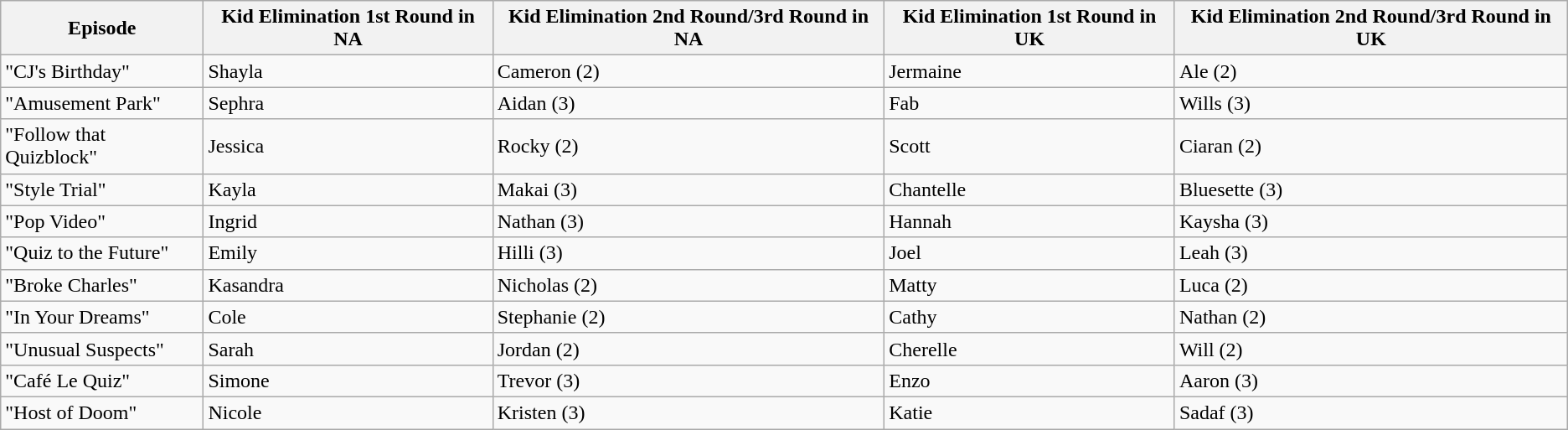<table class="wikitable">
<tr>
<th>Episode</th>
<th>Kid Elimination 1st Round in NA</th>
<th>Kid Elimination 2nd Round/3rd Round in NA</th>
<th>Kid Elimination 1st Round in UK</th>
<th>Kid Elimination 2nd Round/3rd Round in UK</th>
</tr>
<tr>
<td>"CJ's Birthday"</td>
<td>Shayla</td>
<td>Cameron (2)</td>
<td>Jermaine</td>
<td>Ale (2)</td>
</tr>
<tr>
<td>"Amusement Park"</td>
<td>Sephra</td>
<td>Aidan (3)</td>
<td>Fab</td>
<td>Wills (3)</td>
</tr>
<tr>
<td>"Follow that Quizblock"</td>
<td>Jessica</td>
<td>Rocky (2)</td>
<td>Scott</td>
<td>Ciaran (2)</td>
</tr>
<tr>
<td>"Style Trial"</td>
<td>Kayla</td>
<td>Makai (3)</td>
<td>Chantelle</td>
<td>Bluesette (3)</td>
</tr>
<tr>
<td>"Pop Video"</td>
<td>Ingrid</td>
<td>Nathan (3)</td>
<td>Hannah</td>
<td>Kaysha (3)</td>
</tr>
<tr>
<td>"Quiz to the Future"</td>
<td>Emily</td>
<td>Hilli (3)</td>
<td>Joel</td>
<td>Leah (3)</td>
</tr>
<tr>
<td>"Broke Charles"</td>
<td>Kasandra</td>
<td>Nicholas (2)</td>
<td>Matty</td>
<td>Luca (2)</td>
</tr>
<tr>
<td>"In Your Dreams"</td>
<td>Cole</td>
<td>Stephanie (2)</td>
<td>Cathy</td>
<td>Nathan (2)</td>
</tr>
<tr>
<td>"Unusual Suspects"</td>
<td>Sarah</td>
<td>Jordan (2)</td>
<td>Cherelle</td>
<td>Will (2)</td>
</tr>
<tr>
<td>"Café Le Quiz"</td>
<td>Simone</td>
<td>Trevor (3)</td>
<td>Enzo</td>
<td>Aaron (3)</td>
</tr>
<tr>
<td>"Host of Doom"</td>
<td>Nicole</td>
<td>Kristen (3)</td>
<td>Katie</td>
<td>Sadaf (3)</td>
</tr>
</table>
